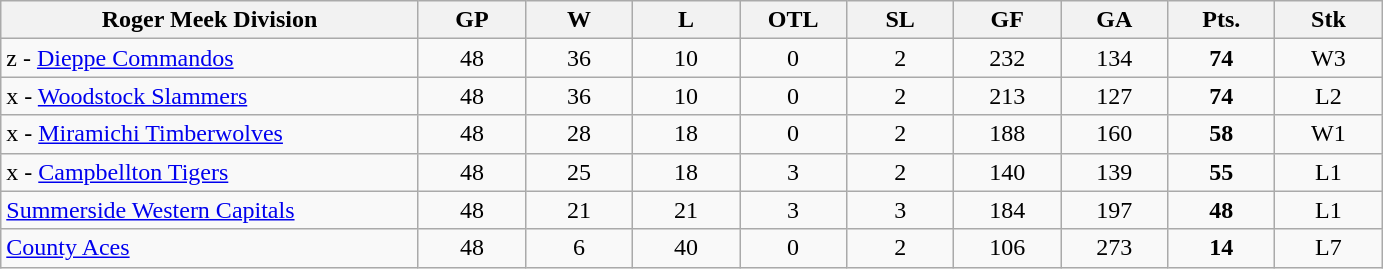<table class="wikitable sortable">
<tr>
<td class="unsortable" align=center bgcolor=#F2F2F2 style="width: 16.94em"><strong>Roger Meek Division</strong></td>
<th style="width: 4em">GP</th>
<th style="width: 4em">W</th>
<th style="width: 4em">L</th>
<th style="width: 4em">OTL</th>
<th style="width: 4em">SL</th>
<th style="width: 4em">GF</th>
<th style="width: 4em">GA</th>
<th style="width: 4em">Pts.</th>
<th style="width: 4em">Stk</th>
</tr>
<tr align=center>
<td align=left>z - <a href='#'>Dieppe Commandos</a></td>
<td> 48</td>
<td> 36</td>
<td> 10</td>
<td> 0</td>
<td> 2</td>
<td> 232</td>
<td> 134</td>
<td> <strong>74</strong></td>
<td> W3</td>
</tr>
<tr align=center>
<td align=left>x - <a href='#'>Woodstock Slammers</a></td>
<td> 48</td>
<td> 36</td>
<td> 10</td>
<td> 0</td>
<td> 2</td>
<td> 213</td>
<td> 127</td>
<td> <strong>74</strong></td>
<td> L2</td>
</tr>
<tr align=center>
<td align=left>x - <a href='#'>Miramichi Timberwolves</a></td>
<td> 48</td>
<td> 28</td>
<td> 18</td>
<td> 0</td>
<td> 2</td>
<td> 188</td>
<td> 160</td>
<td> <strong>58</strong></td>
<td> W1</td>
</tr>
<tr align=center>
<td align=left>x - <a href='#'>Campbellton Tigers</a></td>
<td> 48</td>
<td> 25</td>
<td> 18</td>
<td> 3</td>
<td> 2</td>
<td> 140</td>
<td> 139</td>
<td> <strong>55</strong></td>
<td> L1</td>
</tr>
<tr align=center>
<td align=left><a href='#'>Summerside Western Capitals</a></td>
<td> 48</td>
<td> 21</td>
<td> 21</td>
<td> 3</td>
<td> 3</td>
<td> 184</td>
<td> 197</td>
<td> <strong>48</strong></td>
<td> L1</td>
</tr>
<tr align=center>
<td align=left><a href='#'>County Aces</a></td>
<td> 48</td>
<td> 6</td>
<td> 40</td>
<td> 0</td>
<td> 2</td>
<td> 106</td>
<td> 273</td>
<td> <strong>14</strong></td>
<td> L7</td>
</tr>
</table>
